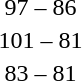<table style="text-align:center">
<tr>
<th width=200></th>
<th width=100></th>
<th width=200></th>
<th></th>
</tr>
<tr>
<td align=right><strong></strong></td>
<td>97 – 86</td>
<td align=left></td>
</tr>
<tr>
<td align=right><strong></strong></td>
<td>101 – 81</td>
<td align=left></td>
</tr>
<tr>
<td align=right><strong></strong></td>
<td>83 – 81</td>
<td align=left></td>
</tr>
</table>
